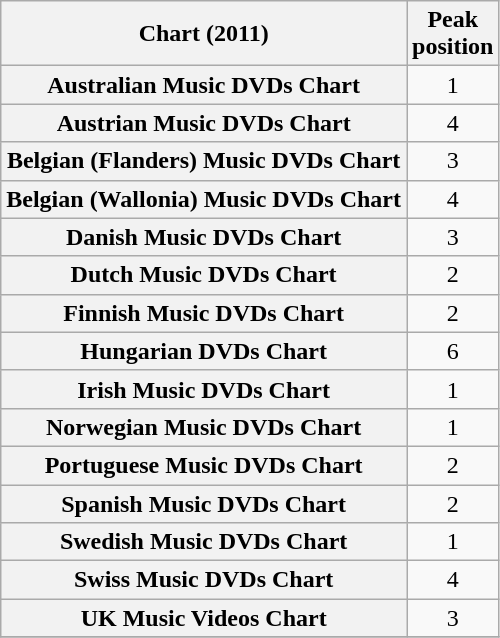<table class="wikitable plainrowheaders sortable" style="text-align:center;" border="1">
<tr>
<th scope="col">Chart (2011)</th>
<th scope="col">Peak<br>position</th>
</tr>
<tr>
<th scope="row">Australian Music DVDs Chart</th>
<td>1</td>
</tr>
<tr>
<th scope="row">Austrian Music DVDs Chart</th>
<td>4</td>
</tr>
<tr>
<th scope="row">Belgian (Flanders) Music DVDs Chart</th>
<td>3</td>
</tr>
<tr>
<th scope="row">Belgian (Wallonia) Music DVDs Chart</th>
<td>4</td>
</tr>
<tr>
<th scope="row">Danish Music DVDs Chart</th>
<td>3</td>
</tr>
<tr>
<th scope="row">Dutch Music DVDs Chart</th>
<td>2</td>
</tr>
<tr>
<th scope="row">Finnish Music DVDs Chart</th>
<td>2</td>
</tr>
<tr>
<th scope="row">Hungarian DVDs Chart</th>
<td>6</td>
</tr>
<tr>
<th scope="row">Irish Music DVDs Chart</th>
<td>1</td>
</tr>
<tr>
<th scope="row">Norwegian Music DVDs Chart</th>
<td>1</td>
</tr>
<tr>
<th scope="row">Portuguese Music DVDs Chart</th>
<td>2</td>
</tr>
<tr>
<th scope="row">Spanish Music DVDs Chart</th>
<td>2</td>
</tr>
<tr>
<th scope="row">Swedish Music DVDs Chart</th>
<td>1</td>
</tr>
<tr>
<th scope="row">Swiss Music DVDs Chart</th>
<td>4</td>
</tr>
<tr>
<th scope="row">UK Music Videos Chart</th>
<td>3</td>
</tr>
<tr>
</tr>
</table>
